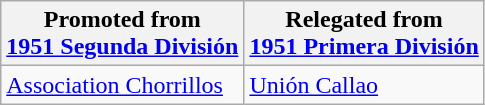<table class="wikitable">
<tr>
<th>Promoted from<br><a href='#'>1951 Segunda División</a></th>
<th>Relegated from<br><a href='#'>1951 Primera División</a></th>
</tr>
<tr>
<td> <a href='#'>Association Chorrillos</a> </td>
<td> <a href='#'>Unión Callao</a> </td>
</tr>
</table>
